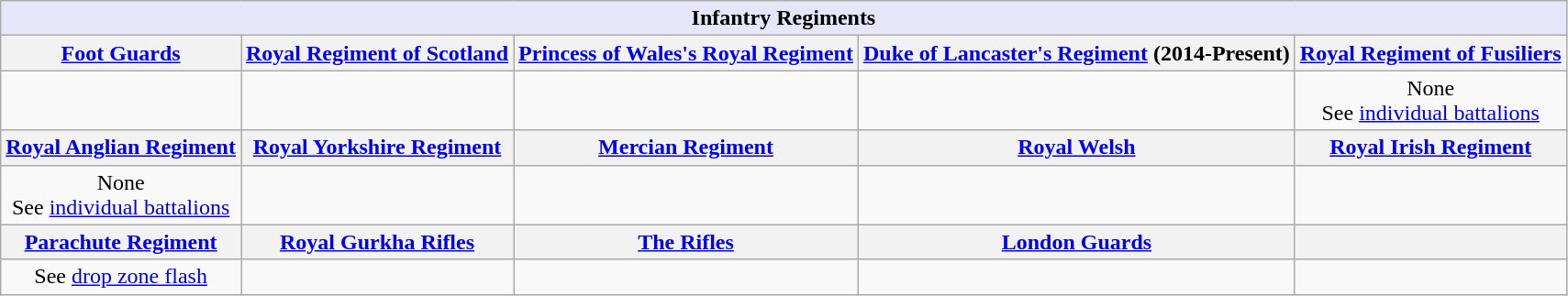<table class="wikitable" style="text-align:center;">
<tr>
<th colspan="5" style="background:lavender;">Infantry Regiments</th>
</tr>
<tr>
<th><a href='#'>Foot Guards</a></th>
<th><a href='#'>Royal Regiment of Scotland</a></th>
<th><a href='#'>Princess of Wales's Royal Regiment</a></th>
<th><a href='#'>Duke of Lancaster's Regiment</a> (2014-Present)</th>
<th><a href='#'>Royal Regiment of Fusiliers</a></th>
</tr>
<tr>
<td></td>
<td></td>
<td></td>
<td></td>
<td>None<br>See <a href='#'>individual battalions</a></td>
</tr>
<tr>
<th><a href='#'>Royal Anglian Regiment</a></th>
<th><a href='#'>Royal Yorkshire Regiment</a></th>
<th><a href='#'>Mercian Regiment</a></th>
<th><a href='#'>Royal Welsh</a></th>
<th><a href='#'>Royal Irish Regiment</a></th>
</tr>
<tr>
<td>None<br>See <a href='#'>individual battalions</a></td>
<td></td>
<td></td>
<td></td>
<td></td>
</tr>
<tr>
<th><a href='#'>Parachute Regiment</a></th>
<th><a href='#'>Royal Gurkha Rifles</a></th>
<th><a href='#'>The Rifles</a></th>
<th><a href='#'>London Guards</a></th>
<th></th>
</tr>
<tr>
<td>See <a href='#'>drop zone flash</a></td>
<td></td>
<td></td>
<td></td>
<td></td>
</tr>
</table>
